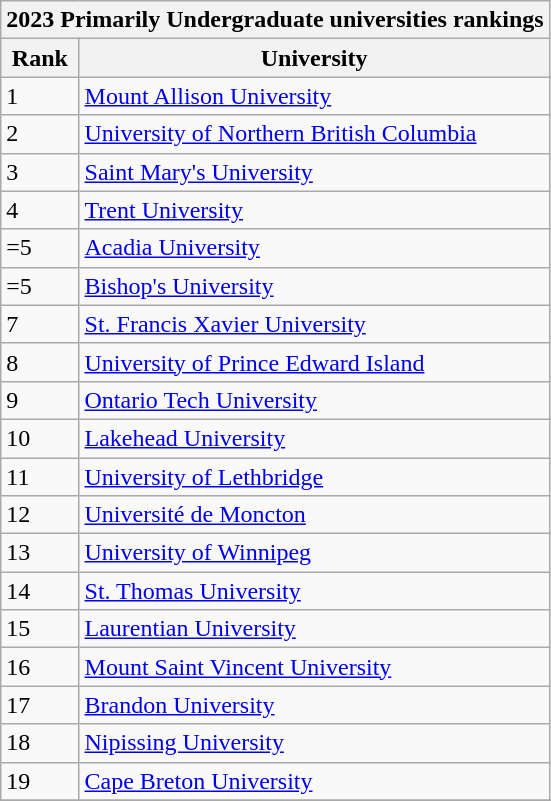<table class="wikitable sortable">
<tr>
<th colspan="3">2023 Primarily Undergraduate universities rankings</th>
</tr>
<tr>
<th>Rank</th>
<th>University</th>
</tr>
<tr>
<td>1</td>
<td><a href='#'>Mount Allison University</a></td>
</tr>
<tr>
<td>2</td>
<td><a href='#'>University of Northern British Columbia</a></td>
</tr>
<tr>
<td>3</td>
<td><a href='#'>Saint Mary's University</a></td>
</tr>
<tr>
<td>4</td>
<td><a href='#'>Trent University</a></td>
</tr>
<tr>
<td data-sort-value="5">=5</td>
<td><a href='#'>Acadia University</a></td>
</tr>
<tr>
<td data-sort-value="5">=5</td>
<td><a href='#'>Bishop's University</a></td>
</tr>
<tr>
<td>7</td>
<td><a href='#'>St. Francis Xavier University</a></td>
</tr>
<tr>
<td>8</td>
<td><a href='#'>University of Prince Edward Island</a></td>
</tr>
<tr>
<td>9</td>
<td><a href='#'>Ontario Tech University</a></td>
</tr>
<tr>
<td>10</td>
<td><a href='#'>Lakehead University</a></td>
</tr>
<tr>
<td>11</td>
<td><a href='#'>University of Lethbridge</a></td>
</tr>
<tr>
<td>12</td>
<td><a href='#'>Université de Moncton</a></td>
</tr>
<tr>
<td>13</td>
<td><a href='#'>University of Winnipeg</a></td>
</tr>
<tr>
<td>14</td>
<td><a href='#'>St. Thomas University</a></td>
</tr>
<tr>
<td>15</td>
<td><a href='#'>Laurentian University</a></td>
</tr>
<tr>
<td>16</td>
<td><a href='#'>Mount Saint Vincent University</a></td>
</tr>
<tr>
<td>17</td>
<td><a href='#'>Brandon University</a></td>
</tr>
<tr>
<td>18</td>
<td><a href='#'>Nipissing University</a></td>
</tr>
<tr>
<td>19</td>
<td><a href='#'>Cape Breton University</a></td>
</tr>
<tr>
</tr>
</table>
